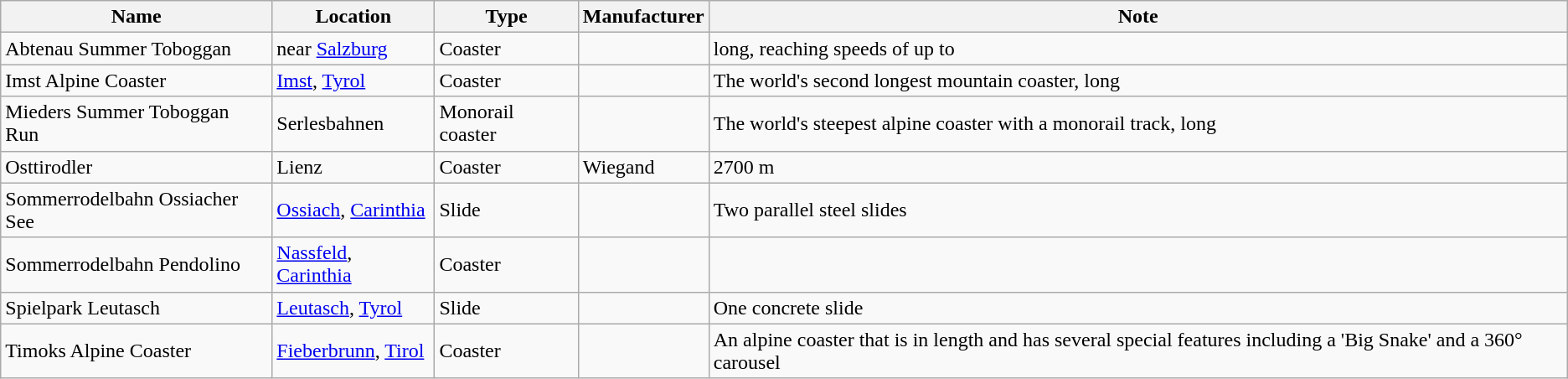<table class="wikitable sortable">
<tr>
<th>Name</th>
<th>Location</th>
<th>Type</th>
<th>Manufacturer</th>
<th>Note</th>
</tr>
<tr>
<td>Abtenau Summer Toboggan</td>
<td>near <a href='#'>Salzburg</a></td>
<td>Coaster</td>
<td></td>
<td> long, reaching speeds of up to </td>
</tr>
<tr>
<td>Imst Alpine Coaster</td>
<td><a href='#'>Imst</a>, <a href='#'>Tyrol</a></td>
<td>Coaster</td>
<td></td>
<td>The world's second longest mountain coaster,  long</td>
</tr>
<tr>
<td>Mieders Summer Toboggan Run</td>
<td>Serlesbahnen</td>
<td>Monorail coaster</td>
<td></td>
<td>The world's steepest alpine coaster with a monorail track,  long</td>
</tr>
<tr>
<td>Osttirodler</td>
<td>Lienz</td>
<td>Coaster</td>
<td>Wiegand</td>
<td>2700 m</td>
</tr>
<tr>
<td>Sommerrodelbahn Ossiacher See</td>
<td><a href='#'>Ossiach</a>, <a href='#'>Carinthia</a></td>
<td>Slide</td>
<td></td>
<td>Two parallel steel slides<br></td>
</tr>
<tr>
<td>Sommerrodelbahn Pendolino</td>
<td><a href='#'>Nassfeld</a>, <a href='#'>Carinthia</a></td>
<td>Coaster</td>
<td></td>
<td></td>
</tr>
<tr>
<td>Spielpark Leutasch</td>
<td><a href='#'>Leutasch</a>, <a href='#'>Tyrol</a></td>
<td>Slide</td>
<td></td>
<td>One concrete slide</td>
</tr>
<tr>
<td>Timoks Alpine Coaster</td>
<td><a href='#'>Fieberbrunn</a>, <a href='#'>Tirol</a></td>
<td>Coaster</td>
<td></td>
<td>An alpine coaster that is  in length and has several special features including a 'Big Snake' and a 360° carousel</td>
</tr>
</table>
